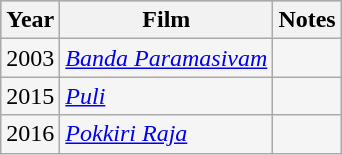<table class="wikitable sortable" style="background:#f5f5f5;">
<tr style="background:#B0C4DE;">
<th>Year</th>
<th>Film</th>
<th class=unsortable>Notes</th>
</tr>
<tr>
<td>2003</td>
<td><em><a href='#'>Banda Paramasivam</a></em></td>
<td></td>
</tr>
<tr>
<td>2015</td>
<td><em><a href='#'>Puli</a></em></td>
<td></td>
</tr>
<tr>
<td>2016</td>
<td><em><a href='#'>Pokkiri Raja</a></em></td>
<td></td>
</tr>
</table>
